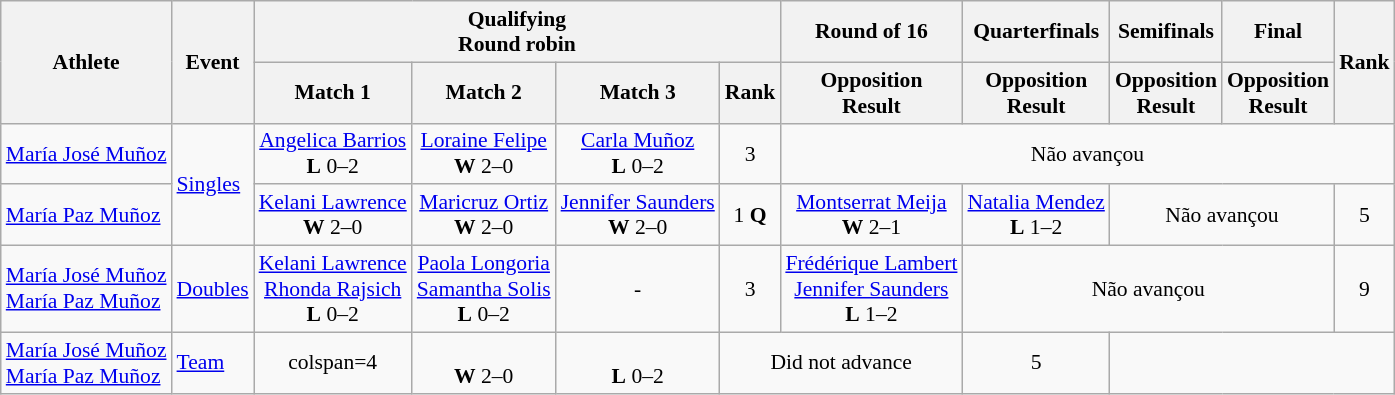<table class="wikitable" style="font-size:90%">
<tr>
<th rowspan="2">Athlete</th>
<th rowspan="2">Event</th>
<th colspan="4">Qualifying<br>Round robin</th>
<th>Round of 16</th>
<th>Quarterfinals</th>
<th>Semifinals</th>
<th>Final</th>
<th rowspan="2">Rank</th>
</tr>
<tr>
<th>Match 1</th>
<th>Match 2</th>
<th>Match 3</th>
<th>Rank</th>
<th>Opposition<br>Result</th>
<th>Opposition<br>Result</th>
<th>Opposition<br>Result</th>
<th>Opposition<br>Result</th>
</tr>
<tr align=center>
<td align=left><a href='#'>María José Muñoz</a></td>
<td rowspan=2 align=left><a href='#'>Singles</a></td>
<td align=center> <a href='#'>Angelica Barrios</a><br><strong>L</strong> 0–2</td>
<td align=center> <a href='#'>Loraine Felipe</a><br><strong>W</strong> 2–0</td>
<td align=center> <a href='#'>Carla Muñoz</a><br><strong>L</strong> 0–2</td>
<td>3</td>
<td colspan=5>Não avançou</td>
</tr>
<tr align=center>
<td align=left><a href='#'>María Paz Muñoz</a></td>
<td align=center> <a href='#'>Kelani Lawrence</a><br><strong>W</strong> 2–0</td>
<td align=center> <a href='#'>Maricruz Ortiz</a><br><strong>W</strong> 2–0</td>
<td align=center> <a href='#'>Jennifer Saunders</a><br><strong>W</strong> 2–0</td>
<td>1 <strong>Q</strong></td>
<td align=center> <a href='#'>Montserrat Meija</a><br><strong>W</strong> 2–1</td>
<td align=center> <a href='#'>Natalia Mendez</a><br><strong>L</strong> 1–2</td>
<td colspan=2>Não avançou</td>
<td>5</td>
</tr>
<tr align=center>
<td align=left><a href='#'>María José Muñoz</a><br><a href='#'>María Paz Muñoz</a></td>
<td align=left><a href='#'>Doubles</a></td>
<td align=center> <a href='#'>Kelani Lawrence</a><br><a href='#'>Rhonda Rajsich</a><br><strong>L</strong> 0–2</td>
<td align=center> <a href='#'>Paola Longoria</a><br><a href='#'>Samantha Solis</a><br><strong>L</strong> 0–2</td>
<td align=center>-</td>
<td>3</td>
<td align=center> <a href='#'>Frédérique Lambert</a><br><a href='#'>Jennifer Saunders</a><br><strong>L</strong> 1–2</td>
<td colspan=3>Não avançou</td>
<td>9</td>
</tr>
<tr align=center>
<td align=left><a href='#'>María José Muñoz</a><br><a href='#'>María Paz Muñoz</a></td>
<td align=left><a href='#'>Team</a></td>
<td>colspan=4 </td>
<td align=center><br><strong>W</strong> 2–0</td>
<td align=center><br><strong>L</strong> 0–2</td>
<td colspan=2>Did not advance</td>
<td>5</td>
</tr>
</table>
